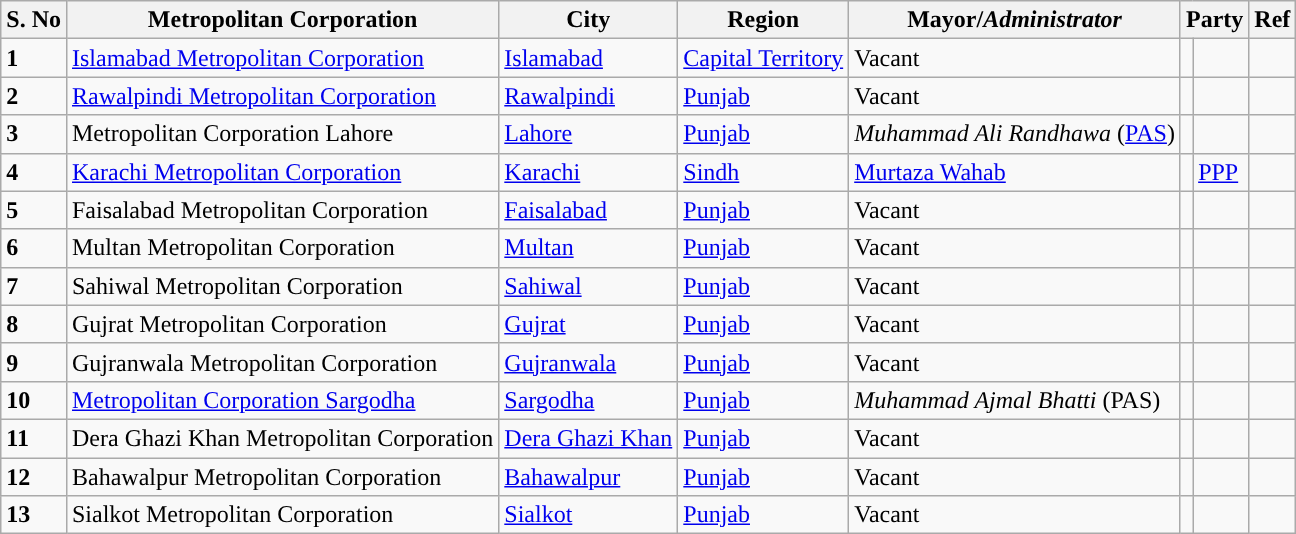<table class="wikitable">
<tr>
<th>S. No</th>
<th>Metropolitan Corporation</th>
<th>City</th>
<th>Region</th>
<th>Mayor/<em>Administrator</em></th>
<th colspan="2">Party</th>
<th>Ref</th>
</tr>
<tr>
<td><strong>1</strong></td>
<td><a href='#'>Islamabad Metropolitan Corporation</a></td>
<td><a href='#'>Islamabad</a></td>
<td><a href='#'>Capital Territory</a></td>
<td>Vacant</td>
<td></td>
<td></td>
<td></td>
</tr>
<tr>
<td><strong>2</strong></td>
<td><a href='#'>Rawalpindi Metropolitan Corporation</a></td>
<td><a href='#'>Rawalpindi</a></td>
<td><a href='#'>Punjab</a></td>
<td>Vacant</td>
<td></td>
<td></td>
<td></td>
</tr>
<tr>
<td><strong>3</strong></td>
<td>Metropolitan Corporation Lahore</td>
<td><a href='#'>Lahore</a></td>
<td><a href='#'>Punjab</a></td>
<td><em>Muhammad Ali Randhawa</em> (<a href='#'>PAS</a>)</td>
<td></td>
<td></td>
<td></td>
</tr>
<tr>
<td><strong>4</strong></td>
<td><a href='#'>Karachi Metropolitan Corporation</a></td>
<td><a href='#'>Karachi</a></td>
<td><a href='#'>Sindh</a></td>
<td><a href='#'>Murtaza Wahab</a></td>
<td></td>
<td><a href='#'>PPP</a></td>
<td></td>
</tr>
<tr>
<td><strong>5</strong></td>
<td>Faisalabad Metropolitan Corporation</td>
<td><a href='#'>Faisalabad</a></td>
<td><a href='#'>Punjab</a></td>
<td>Vacant</td>
<td></td>
<td></td>
<td></td>
</tr>
<tr>
<td><strong>6</strong></td>
<td>Multan Metropolitan Corporation</td>
<td><a href='#'>Multan</a></td>
<td><a href='#'>Punjab</a></td>
<td>Vacant</td>
<td></td>
<td></td>
<td></td>
</tr>
<tr>
<td><strong>7</strong></td>
<td>Sahiwal Metropolitan Corporation</td>
<td><a href='#'>Sahiwal</a></td>
<td><a href='#'>Punjab</a></td>
<td>Vacant</td>
<td></td>
<td></td>
<td></td>
</tr>
<tr>
<td><strong>8</strong></td>
<td>Gujrat Metropolitan Corporation</td>
<td><a href='#'>Gujrat</a></td>
<td><a href='#'>Punjab</a></td>
<td>Vacant</td>
<td></td>
<td></td>
<td></td>
</tr>
<tr>
<td><strong>9</strong></td>
<td>Gujranwala Metropolitan Corporation</td>
<td><a href='#'>Gujranwala</a></td>
<td><a href='#'>Punjab</a></td>
<td>Vacant</td>
<td></td>
<td></td>
<td></td>
</tr>
<tr>
<td><strong>10</strong></td>
<td><a href='#'>Metropolitan Corporation Sargodha</a></td>
<td><a href='#'>Sargodha</a></td>
<td><a href='#'>Punjab</a></td>
<td><em>Muhammad Ajmal Bhatti</em> (PAS)</td>
<td></td>
<td></td>
<td></td>
</tr>
<tr>
<td><strong>11</strong></td>
<td>Dera Ghazi Khan Metropolitan Corporation</td>
<td><a href='#'>Dera Ghazi Khan</a></td>
<td><a href='#'>Punjab</a></td>
<td>Vacant</td>
<td></td>
<td></td>
<td></td>
</tr>
<tr>
<td><strong>12</strong></td>
<td>Bahawalpur Metropolitan Corporation</td>
<td><a href='#'>Bahawalpur</a></td>
<td><a href='#'>Punjab</a></td>
<td>Vacant</td>
<td></td>
<td></td>
<td></td>
</tr>
<tr>
<td><strong>13</strong></td>
<td>Sialkot Metropolitan Corporation</td>
<td><a href='#'>Sialkot</a></td>
<td><a href='#'>Punjab</a></td>
<td>Vacant</td>
<td></td>
<td></td>
<td></td>
</tr>
</table>
